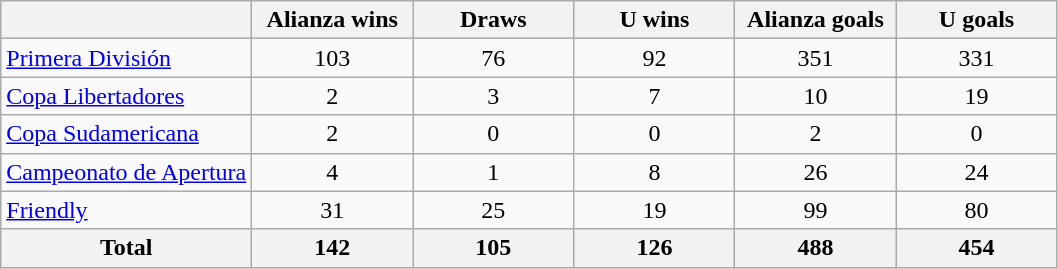<table class="wikitable" style="text-align: center;">
<tr>
<th></th>
<th width=100>Alianza wins</th>
<th width=100>Draws</th>
<th width=100>U wins</th>
<th width=100>Alianza goals</th>
<th width=100>U goals</th>
</tr>
<tr>
<td align=left><a href='#'>Primera División</a></td>
<td>103</td>
<td>76</td>
<td>92</td>
<td>351</td>
<td>331</td>
</tr>
<tr>
<td align=left><a href='#'>Copa Libertadores</a></td>
<td>2</td>
<td>3</td>
<td>7</td>
<td>10</td>
<td>19</td>
</tr>
<tr>
<td align=left><a href='#'>Copa Sudamericana</a></td>
<td>2</td>
<td>0</td>
<td>0</td>
<td>2</td>
<td>0</td>
</tr>
<tr>
<td align=left><a href='#'>Campeonato de Apertura</a></td>
<td>4</td>
<td>1</td>
<td>8</td>
<td>26</td>
<td>24</td>
</tr>
<tr>
<td align=left><a href='#'>Friendly</a></td>
<td>31</td>
<td>25</td>
<td>19</td>
<td>99</td>
<td>80</td>
</tr>
<tr>
<th>Total</th>
<th>142</th>
<th>105</th>
<th>126</th>
<th>488</th>
<th>454</th>
</tr>
</table>
